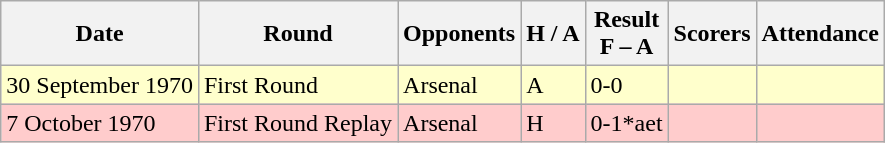<table class="wikitable">
<tr>
<th>Date</th>
<th>Round</th>
<th>Opponents</th>
<th>H / A</th>
<th>Result<br>F – A</th>
<th>Scorers</th>
<th>Attendance</th>
</tr>
<tr bgcolor="#FFFFCC">
<td>30 September 1970</td>
<td>First Round</td>
<td>Arsenal</td>
<td>A</td>
<td>0-0</td>
<td></td>
<td></td>
</tr>
<tr bgcolor="#ffcccc">
<td>7 October 1970</td>
<td>First Round Replay</td>
<td>Arsenal</td>
<td>H</td>
<td>0-1*aet</td>
<td></td>
<td></td>
</tr>
</table>
